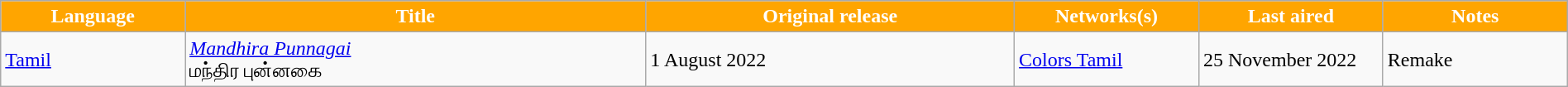<table class="wikitable" style="width:100%; margin-right:0%">
<tr style="color:white">
<th style="background:Orange; width:10%;">Language</th>
<th style="background:Orange; width:25%;">Title</th>
<th style="background:Orange; width:20%;">Original release</th>
<th style="background:Orange; width:10%;">Networks(s)</th>
<th style="background:Orange; width:10%;">Last aired</th>
<th style="background:Orange; width:10%;">Notes</th>
</tr>
<tr>
<td><a href='#'>Tamil</a></td>
<td><em><a href='#'>Mandhira Punnagai</a></em> <br> மந்திர புன்னகை</td>
<td>1 August 2022</td>
<td><a href='#'>Colors Tamil</a></td>
<td>25 November 2022</td>
<td>Remake</td>
</tr>
</table>
